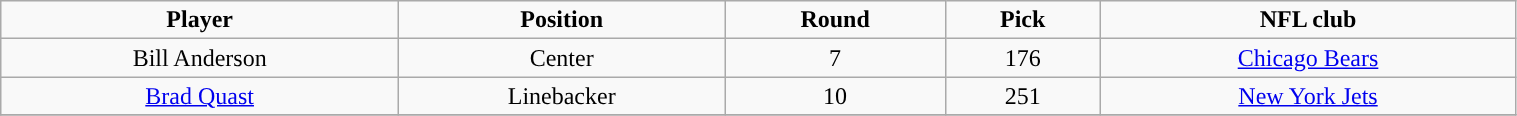<table class="wikitable" width="80%">
<tr align="center">
<td><strong>Player</strong></td>
<td><strong>Position</strong></td>
<td><strong>Round</strong></td>
<td><strong>Pick</strong></td>
<td><strong>NFL club</strong></td>
</tr>
<tr align="center" bgcolor="">
<td>Bill Anderson</td>
<td>Center</td>
<td>7</td>
<td>176</td>
<td><a href='#'>Chicago Bears</a></td>
</tr>
<tr align="center" bgcolor="">
<td><a href='#'>Brad Quast</a></td>
<td>Linebacker</td>
<td>10</td>
<td>251</td>
<td><a href='#'>New York Jets</a></td>
</tr>
<tr align="center" bgcolor="">
</tr>
</table>
